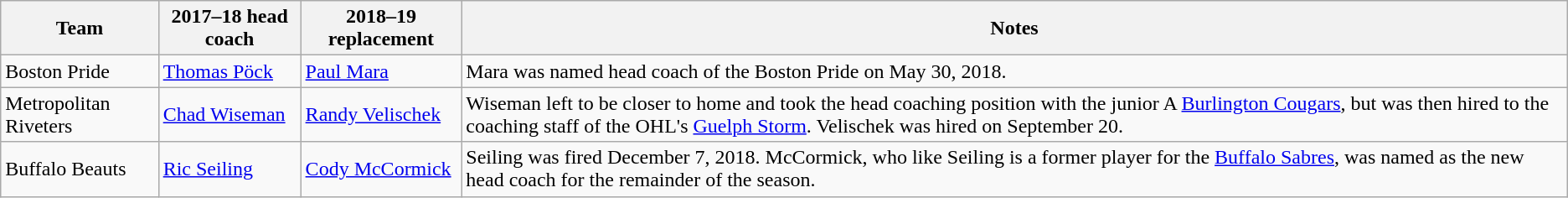<table class="wikitable">
<tr>
<th>Team</th>
<th>2017–18 head coach</th>
<th>2018–19 replacement</th>
<th>Notes</th>
</tr>
<tr>
<td>Boston Pride</td>
<td><a href='#'>Thomas Pöck</a></td>
<td><a href='#'>Paul Mara</a></td>
<td>Mara was named head coach of the Boston Pride on May 30, 2018.</td>
</tr>
<tr>
<td>Metropolitan Riveters</td>
<td><a href='#'>Chad Wiseman</a></td>
<td><a href='#'>Randy Velischek</a></td>
<td>Wiseman left to be closer to home and took the head coaching position with the junior A <a href='#'>Burlington Cougars</a>, but was then hired to the coaching staff of the OHL's <a href='#'>Guelph Storm</a>. Velischek was hired on September 20.</td>
</tr>
<tr>
<td>Buffalo Beauts</td>
<td><a href='#'>Ric Seiling</a></td>
<td><a href='#'>Cody McCormick</a></td>
<td>Seiling was fired December 7, 2018. McCormick, who like Seiling is a former player for the <a href='#'>Buffalo Sabres</a>, was named as the new head coach for the remainder of the season.</td>
</tr>
</table>
